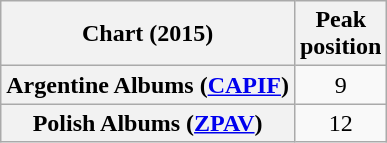<table class="wikitable sortable plainrowheaders" style="text-align:center;">
<tr>
<th scope="col">Chart (2015)</th>
<th scope="col">Peak<br>position</th>
</tr>
<tr>
<th scope="row">Argentine Albums (<a href='#'>CAPIF</a>)</th>
<td>9</td>
</tr>
<tr>
<th scope="row">Polish Albums (<a href='#'>ZPAV</a>)</th>
<td>12</td>
</tr>
</table>
